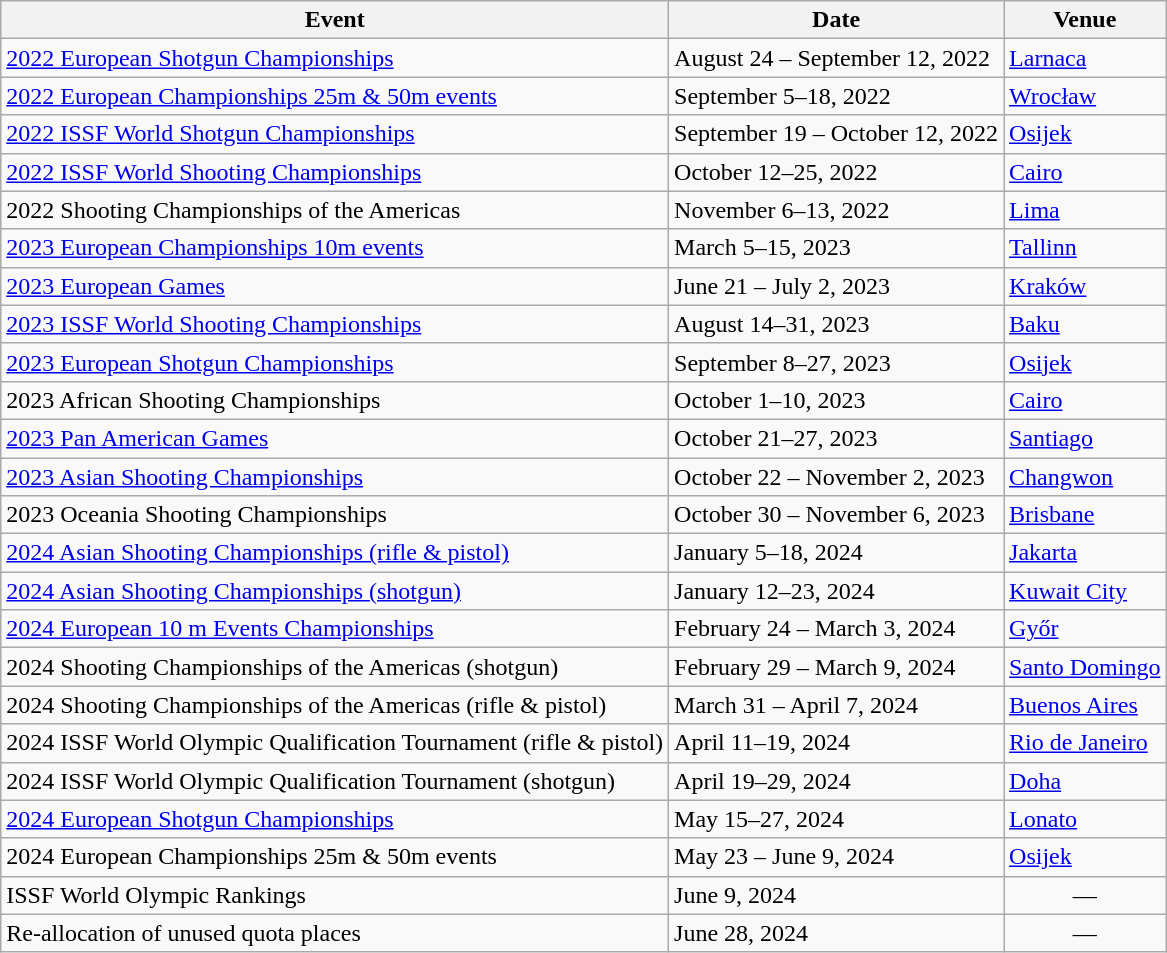<table class="wikitable">
<tr>
<th>Event</th>
<th>Date</th>
<th>Venue</th>
</tr>
<tr>
<td><a href='#'>2022 European Shotgun Championships</a></td>
<td>August 24 – September 12, 2022</td>
<td> <a href='#'>Larnaca</a></td>
</tr>
<tr>
<td><a href='#'>2022 European Championships 25m & 50m events</a></td>
<td>September 5–18, 2022</td>
<td> <a href='#'>Wrocław</a></td>
</tr>
<tr>
<td><a href='#'>2022 ISSF World Shotgun Championships</a></td>
<td>September 19 – October 12, 2022</td>
<td> <a href='#'>Osijek</a></td>
</tr>
<tr>
<td><a href='#'>2022 ISSF World Shooting Championships</a></td>
<td>October 12–25, 2022</td>
<td> <a href='#'>Cairo</a></td>
</tr>
<tr>
<td>2022 Shooting Championships of the Americas</td>
<td>November 6–13, 2022</td>
<td> <a href='#'>Lima</a></td>
</tr>
<tr>
<td><a href='#'>2023 European Championships 10m events</a></td>
<td>March 5–15, 2023</td>
<td> <a href='#'>Tallinn</a></td>
</tr>
<tr>
<td><a href='#'>2023 European Games</a></td>
<td>June 21 – July 2, 2023</td>
<td> <a href='#'>Kraków</a></td>
</tr>
<tr>
<td><a href='#'>2023 ISSF World Shooting Championships</a></td>
<td>August 14–31, 2023</td>
<td> <a href='#'>Baku</a></td>
</tr>
<tr>
<td><a href='#'>2023 European Shotgun Championships</a></td>
<td>September 8–27, 2023</td>
<td> <a href='#'>Osijek</a></td>
</tr>
<tr>
<td>2023 African Shooting Championships</td>
<td>October 1–10, 2023</td>
<td> <a href='#'>Cairo</a></td>
</tr>
<tr>
<td><a href='#'>2023 Pan American Games</a></td>
<td>October 21–27, 2023</td>
<td> <a href='#'>Santiago</a></td>
</tr>
<tr>
<td><a href='#'>2023 Asian Shooting Championships</a></td>
<td>October 22 – November 2, 2023</td>
<td> <a href='#'>Changwon</a></td>
</tr>
<tr>
<td>2023 Oceania Shooting Championships</td>
<td>October 30 – November 6, 2023</td>
<td> <a href='#'>Brisbane</a></td>
</tr>
<tr>
<td><a href='#'>2024 Asian Shooting Championships (rifle & pistol)</a></td>
<td>January 5–18, 2024</td>
<td> <a href='#'>Jakarta</a></td>
</tr>
<tr>
<td><a href='#'>2024 Asian Shooting Championships (shotgun)</a></td>
<td>January 12–23, 2024</td>
<td> <a href='#'>Kuwait City</a></td>
</tr>
<tr>
<td><a href='#'>2024 European 10 m Events Championships</a></td>
<td>February 24 – March 3, 2024</td>
<td> <a href='#'>Győr</a></td>
</tr>
<tr>
<td>2024 Shooting Championships of the Americas (shotgun)</td>
<td>February 29 – March 9, 2024</td>
<td> <a href='#'>Santo Domingo</a></td>
</tr>
<tr>
<td>2024 Shooting Championships of the Americas (rifle & pistol)</td>
<td>March 31 – April 7, 2024</td>
<td> <a href='#'>Buenos Aires</a></td>
</tr>
<tr>
<td>2024 ISSF World Olympic Qualification Tournament (rifle & pistol)</td>
<td>April 11–19, 2024</td>
<td> <a href='#'>Rio de Janeiro</a></td>
</tr>
<tr>
<td>2024 ISSF World Olympic Qualification Tournament (shotgun)</td>
<td>April 19–29, 2024</td>
<td> <a href='#'>Doha</a></td>
</tr>
<tr>
<td><a href='#'>2024 European Shotgun Championships</a></td>
<td>May 15–27, 2024</td>
<td> <a href='#'>Lonato</a></td>
</tr>
<tr>
<td>2024 European Championships 25m & 50m events</td>
<td>May 23 – June 9, 2024</td>
<td> <a href='#'>Osijek</a></td>
</tr>
<tr>
<td>ISSF World Olympic Rankings</td>
<td>June 9, 2024</td>
<td align=center>—</td>
</tr>
<tr>
<td>Re-allocation of unused quota places</td>
<td>June 28, 2024</td>
<td align=center>—</td>
</tr>
</table>
